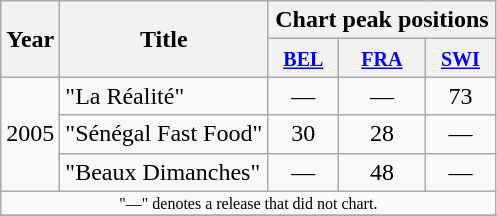<table class="wikitable">
<tr>
<th rowspan=2>Year</th>
<th rowspan=2>Title</th>
<th colspan=9>Chart peak positions</th>
</tr>
<tr>
<th width=40><small><a href='#'>BEL</a></small><br></th>
<th width="50"><small><a href='#'>FRA</a><br></small></th>
<th width=40><small><a href='#'>SWI</a></small><br></th>
</tr>
<tr>
<td rowspan=3>2005</td>
<td>"La Réalité"</td>
<td align="center">—</td>
<td align="center">—</td>
<td align="center">73</td>
</tr>
<tr>
<td>"Sénégal Fast Food"</td>
<td align="center">30</td>
<td align="center">28</td>
<td align="center">—</td>
</tr>
<tr>
<td>"Beaux Dimanches"</td>
<td align="center">—</td>
<td align="center">48</td>
<td align="center">—</td>
</tr>
<tr>
<td align="center" colspan="7" style="font-size: 8pt">"—" denotes a release that did not chart.</td>
</tr>
<tr>
</tr>
</table>
